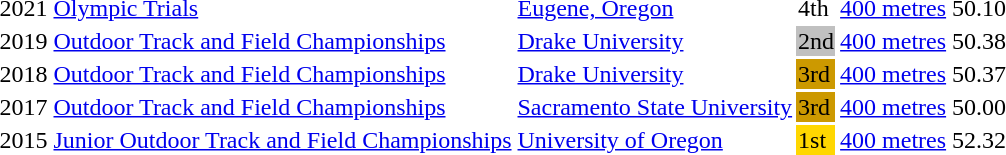<table>
<tr>
<td>2021</td>
<td><a href='#'>Olympic Trials</a></td>
<td><a href='#'>Eugene, Oregon</a></td>
<td>4th</td>
<td><a href='#'>400 metres</a></td>
<td>50.10</td>
</tr>
<tr>
<td>2019</td>
<td><a href='#'>Outdoor Track and Field Championships</a></td>
<td><a href='#'>Drake University</a></td>
<td bgcolor=silver>2nd</td>
<td><a href='#'>400 metres</a></td>
<td>50.38</td>
</tr>
<tr>
<td>2018</td>
<td><a href='#'>Outdoor Track and Field Championships</a></td>
<td><a href='#'>Drake University</a></td>
<td bgcolor=cc9900>3rd</td>
<td><a href='#'>400 metres</a></td>
<td>50.37</td>
</tr>
<tr>
<td>2017</td>
<td><a href='#'>Outdoor Track and Field Championships</a></td>
<td><a href='#'>Sacramento State University</a></td>
<td bgcolor=cc9900>3rd</td>
<td><a href='#'>400 metres</a></td>
<td>50.00</td>
</tr>
<tr>
<td>2015</td>
<td><a href='#'>Junior Outdoor Track and Field Championships</a></td>
<td><a href='#'>University of Oregon</a></td>
<td bgcolor=gold>1st</td>
<td><a href='#'>400 metres</a></td>
<td>52.32</td>
</tr>
</table>
